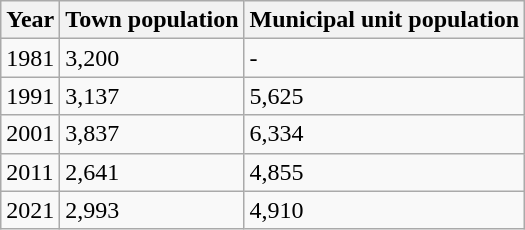<table class=wikitable>
<tr>
<th>Year</th>
<th>Town population</th>
<th>Municipal unit population</th>
</tr>
<tr>
<td>1981</td>
<td>3,200</td>
<td>-</td>
</tr>
<tr>
<td>1991</td>
<td>3,137</td>
<td>5,625</td>
</tr>
<tr>
<td>2001</td>
<td>3,837</td>
<td>6,334</td>
</tr>
<tr>
<td>2011</td>
<td>2,641</td>
<td>4,855</td>
</tr>
<tr>
<td>2021</td>
<td>2,993</td>
<td>4,910</td>
</tr>
</table>
